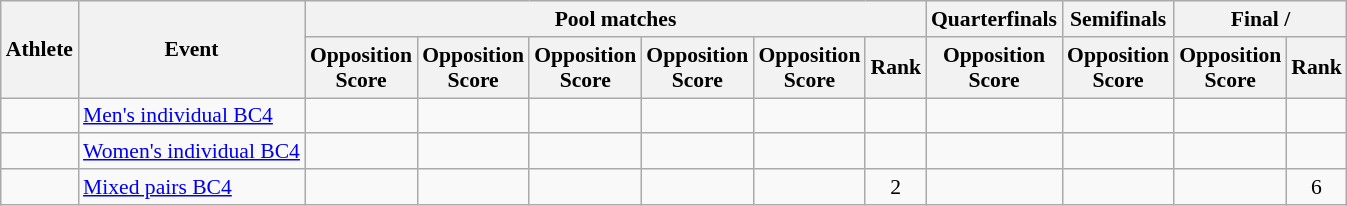<table class=wikitable style="font-size:90%">
<tr>
<th rowspan="2">Athlete</th>
<th rowspan="2">Event</th>
<th colspan="6">Pool matches</th>
<th>Quarterfinals</th>
<th>Semifinals</th>
<th colspan=2>Final / </th>
</tr>
<tr>
<th>Opposition<br>Score</th>
<th>Opposition<br>Score</th>
<th>Opposition<br>Score</th>
<th>Opposition<br>Score</th>
<th>Opposition<br>Score</th>
<th>Rank</th>
<th>Opposition<br>Score</th>
<th>Opposition<br>Score</th>
<th>Opposition<br>Score</th>
<th>Rank</th>
</tr>
<tr align=center>
<td align=left> </td>
<td align=left><a href='#'>Men's individual BC4</a></td>
<td></td>
<td></td>
<td></td>
<td></td>
<td></td>
<td></td>
<td></td>
<td></td>
<td></td>
<td></td>
</tr>
<tr align=center>
<td align=left> </td>
<td align=left><a href='#'>Women's individual BC4</a></td>
<td></td>
<td></td>
<td></td>
<td></td>
<td></td>
<td></td>
<td></td>
<td></td>
<td></td>
<td></td>
</tr>
<tr align=center>
<td align=left> </td>
<td align=left><a href='#'>Mixed pairs BC4</a></td>
<td></td>
<td></td>
<td></td>
<td></td>
<td></td>
<td>2</td>
<td></td>
<td></td>
<td></td>
<td>6</td>
</tr>
</table>
